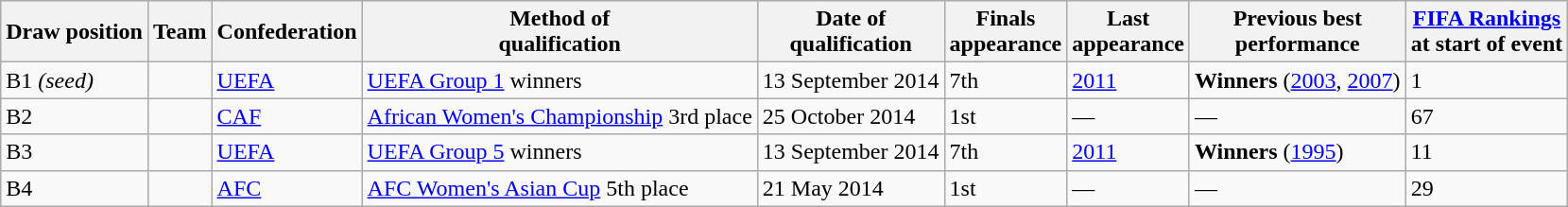<table class="wikitable sortable">
<tr>
<th>Draw position</th>
<th>Team</th>
<th>Confederation</th>
<th>Method of<br>qualification</th>
<th>Date of<br>qualification</th>
<th>Finals<br>appearance</th>
<th>Last<br>appearance</th>
<th>Previous best<br>performance</th>
<th><a href='#'>FIFA Rankings</a><br>at start of event</th>
</tr>
<tr>
<td>B1 <em>(seed)</em></td>
<td style=white-space:nowrap></td>
<td><a href='#'>UEFA</a></td>
<td><a href='#'>UEFA Group 1</a> winners</td>
<td>13 September 2014</td>
<td data-sort-value="7">7th</td>
<td><a href='#'>2011</a></td>
<td data-sort-value="7.2"><strong>Winners</strong> (<a href='#'>2003</a>, <a href='#'>2007</a>)</td>
<td>1</td>
</tr>
<tr>
<td>B2</td>
<td style=white-space:nowrap></td>
<td><a href='#'>CAF</a></td>
<td><a href='#'>African Women's Championship</a> 3rd place</td>
<td>25 October 2014</td>
<td data-sort-value="1">1st</td>
<td data-sort-value="2015">—</td>
<td data-sort-value="0.0">—</td>
<td>67</td>
</tr>
<tr>
<td>B3</td>
<td style=white-space:nowrap></td>
<td><a href='#'>UEFA</a></td>
<td><a href='#'>UEFA Group 5</a> winners</td>
<td>13 September 2014</td>
<td data-sort-value="7">7th</td>
<td><a href='#'>2011</a></td>
<td data-sort-value="7.1"><strong>Winners</strong> (<a href='#'>1995</a>)</td>
<td>11</td>
</tr>
<tr>
<td>B4</td>
<td style=white-space:nowrap></td>
<td><a href='#'>AFC</a></td>
<td><a href='#'>AFC Women's Asian Cup</a> 5th place</td>
<td>21 May 2014</td>
<td data-sort-value="1">1st</td>
<td data-sort-value="2015">—</td>
<td data-sort-value="0.0">—</td>
<td>29</td>
</tr>
</table>
